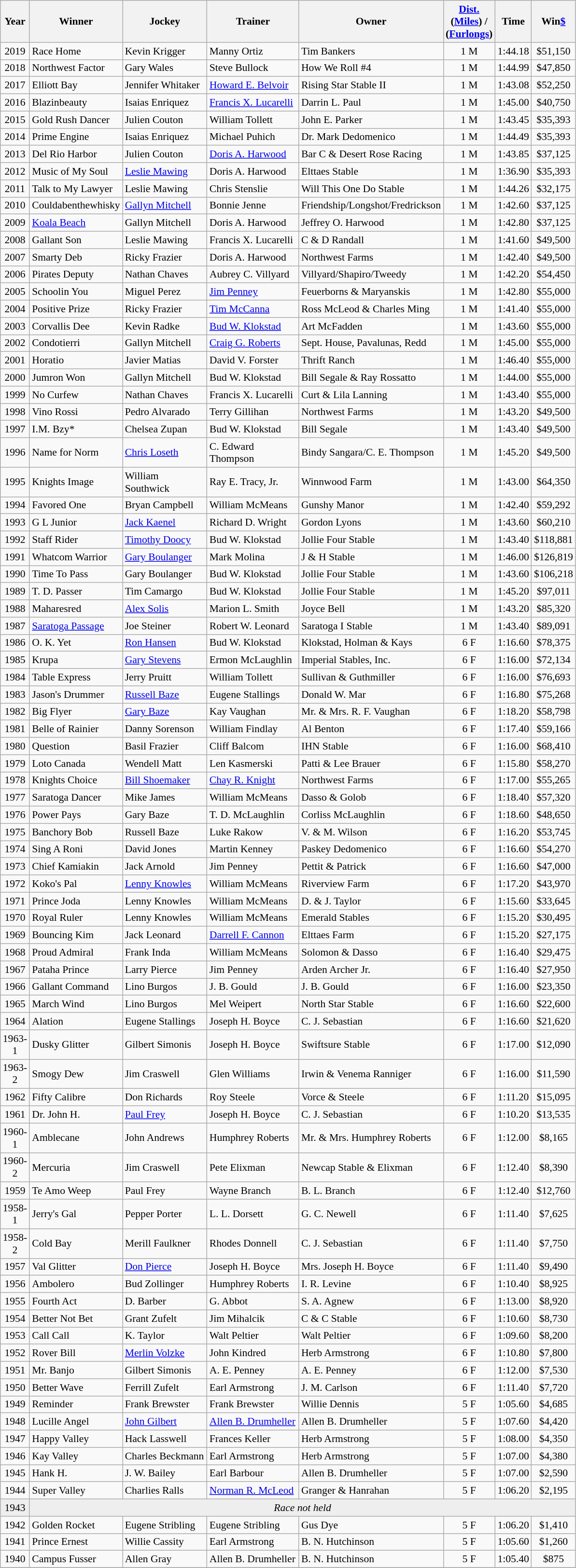<table class="wikitable sortable" style="font-size:90%">
<tr>
<th style="width:30px">Year<br></th>
<th style="width:110px">Winner<br></th>
<th style="width:110px">Jockey<br></th>
<th style="width:120px">Trainer<br></th>
<th>Owner<br></th>
<th style="width:25px"><a href='#'>Dist.</a><br> <span>(<a href='#'>Miles</a>) / (<a href='#'>Furlongs</a>)</span></th>
<th style="width:25px">Time<br></th>
<th style="width:25px">Win<a href='#'>$</a><br></th>
</tr>
<tr>
<td align=center>2019</td>
<td>Race Home</td>
<td>Kevin Krigger</td>
<td>Manny Ortiz</td>
<td>Tim Bankers</td>
<td align=center>1<span> M</span></td>
<td align=center>1:44.18</td>
<td align=center>$51,150</td>
</tr>
<tr>
<td align=center>2018</td>
<td>Northwest Factor</td>
<td>Gary Wales</td>
<td>Steve Bullock</td>
<td>How We Roll #4</td>
<td align=center>1<span> M</span></td>
<td align=center>1:44.99</td>
<td align=center>$47,850</td>
</tr>
<tr>
<td align=center>2017</td>
<td>Elliott Bay</td>
<td>Jennifer Whitaker</td>
<td><a href='#'>Howard E. Belvoir</a></td>
<td>Rising Star Stable II</td>
<td align=center>1<span> M</span></td>
<td align=center>1:43.08</td>
<td align=center>$52,250</td>
</tr>
<tr>
<td align=center>2016</td>
<td>Blazinbeauty</td>
<td>Isaias Enriquez</td>
<td><a href='#'>Francis X. Lucarelli</a></td>
<td>Darrin L. Paul</td>
<td align=center>1<span> M</span></td>
<td align=center>1:45.00</td>
<td align=center>$40,750</td>
</tr>
<tr>
<td align=center>2015</td>
<td>Gold Rush Dancer</td>
<td>Julien Couton</td>
<td>William Tollett</td>
<td>John E. Parker</td>
<td align=center>1<span> M</span></td>
<td align=center>1:43.45</td>
<td align=center>$35,393</td>
</tr>
<tr>
<td align=center>2014</td>
<td>Prime Engine</td>
<td>Isaias Enriquez</td>
<td>Michael Puhich</td>
<td>Dr. Mark Dedomenico</td>
<td align=center>1<span> M</span></td>
<td align=center>1:44.49</td>
<td align=center>$35,393</td>
</tr>
<tr>
<td align=center>2013</td>
<td>Del Rio Harbor</td>
<td>Julien Couton</td>
<td><a href='#'>Doris A. Harwood</a></td>
<td>Bar C & Desert Rose Racing</td>
<td align=center>1<span> M</span></td>
<td align=center>1:43.85</td>
<td align=center>$37,125</td>
</tr>
<tr>
<td align=center>2012</td>
<td>Music of My Soul</td>
<td><a href='#'>Leslie Mawing</a></td>
<td>Doris A. Harwood</td>
<td>Elttaes Stable</td>
<td align=center>1<span> M</span></td>
<td align=center>1:36.90</td>
<td align=center>$35,393</td>
</tr>
<tr>
<td align=center>2011</td>
<td>Talk to My Lawyer</td>
<td>Leslie Mawing</td>
<td>Chris Stenslie</td>
<td>Will This One Do Stable</td>
<td align=center>1<span> M</span></td>
<td align=center>1:44.26</td>
<td align=center>$32,175</td>
</tr>
<tr>
<td align=center>2010</td>
<td>Couldabenthewhisky</td>
<td><a href='#'>Gallyn Mitchell</a></td>
<td>Bonnie Jenne</td>
<td>Friendship/Longshot/Fredrickson</td>
<td align=center>1<span> M</span></td>
<td align=center>1:42.60</td>
<td align=center>$37,125</td>
</tr>
<tr>
<td align=center>2009</td>
<td><a href='#'>Koala Beach</a></td>
<td>Gallyn Mitchell</td>
<td>Doris A. Harwood</td>
<td>Jeffrey O. Harwood</td>
<td align=center>1<span> M</span></td>
<td align=center>1:42.80</td>
<td align=center>$37,125</td>
</tr>
<tr>
<td align=center>2008</td>
<td>Gallant Son</td>
<td>Leslie Mawing</td>
<td>Francis X. Lucarelli</td>
<td>C & D Randall</td>
<td align=center>1<span> M</span></td>
<td align=center>1:41.60</td>
<td align=center>$49,500</td>
</tr>
<tr>
<td align=center>2007</td>
<td>Smarty Deb</td>
<td>Ricky Frazier</td>
<td>Doris A. Harwood</td>
<td>Northwest Farms</td>
<td align=center>1<span> M</span></td>
<td align=center>1:42.40</td>
<td align=center>$49,500</td>
</tr>
<tr>
<td align=center>2006</td>
<td>Pirates Deputy</td>
<td>Nathan Chaves</td>
<td>Aubrey C. Villyard</td>
<td>Villyard/Shapiro/Tweedy</td>
<td align=center>1<span> M</span></td>
<td align=center>1:42.20</td>
<td align=center>$54,450</td>
</tr>
<tr>
<td align=center>2005</td>
<td>Schoolin You</td>
<td>Miguel Perez</td>
<td><a href='#'>Jim Penney</a></td>
<td>Feuerborns & Maryanskis</td>
<td align=center>1<span> M</span></td>
<td align=center>1:42.80</td>
<td align=center>$55,000</td>
</tr>
<tr>
<td align=center>2004</td>
<td>Positive Prize</td>
<td>Ricky Frazier</td>
<td><a href='#'>Tim McCanna</a></td>
<td>Ross McLeod & Charles Ming</td>
<td align=center>1<span> M</span></td>
<td align=center>1:41.40</td>
<td align=center>$55,000</td>
</tr>
<tr>
<td align=center>2003</td>
<td>Corvallis Dee</td>
<td>Kevin Radke</td>
<td><a href='#'>Bud W. Klokstad</a></td>
<td>Art McFadden</td>
<td align=center>1<span> M</span></td>
<td align=center>1:43.60</td>
<td align=center>$55,000</td>
</tr>
<tr>
<td align=center>2002</td>
<td>Condotierri</td>
<td>Gallyn Mitchell</td>
<td><a href='#'>Craig G. Roberts</a></td>
<td>Sept. House, Pavalunas, Redd</td>
<td align=center>1<span> M</span></td>
<td align=center>1:45.00</td>
<td align=center>$55,000</td>
</tr>
<tr>
<td align=center>2001</td>
<td>Horatio</td>
<td>Javier Matias</td>
<td>David V. Forster</td>
<td>Thrift Ranch</td>
<td align=center>1<span> M</span></td>
<td align=center>1:46.40</td>
<td align=center>$55,000</td>
</tr>
<tr>
<td align=center>2000</td>
<td>Jumron Won</td>
<td>Gallyn Mitchell</td>
<td>Bud W. Klokstad</td>
<td>Bill Segale & Ray Rossatto</td>
<td align=center>1<span> M</span></td>
<td align=center>1:44.00</td>
<td align=center>$55,000</td>
</tr>
<tr>
<td align=center>1999</td>
<td>No Curfew</td>
<td>Nathan Chaves</td>
<td>Francis X. Lucarelli</td>
<td>Curt & Lila Lanning</td>
<td align=center>1<span> M</span></td>
<td align=center>1:43.40</td>
<td align=center>$55,000</td>
</tr>
<tr>
<td align=center>1998</td>
<td>Vino Rossi</td>
<td>Pedro Alvarado</td>
<td>Terry Gillihan</td>
<td>Northwest Farms</td>
<td align=center>1<span> M</span></td>
<td align=center>1:43.20</td>
<td align=center>$49,500</td>
</tr>
<tr>
<td align=center>1997</td>
<td>I.M. Bzy*</td>
<td>Chelsea Zupan</td>
<td>Bud W. Klokstad</td>
<td>Bill Segale</td>
<td align=center>1<span> M</span></td>
<td align=center>1:43.40</td>
<td align=center>$49,500</td>
</tr>
<tr>
<td align=center>1996</td>
<td>Name for Norm</td>
<td><a href='#'>Chris Loseth</a></td>
<td>C. Edward Thompson</td>
<td>Bindy Sangara/C. E. Thompson</td>
<td align=center>1<span> M</span></td>
<td align=center>1:45.20</td>
<td align=center>$49,500</td>
</tr>
<tr>
<td align=center>1995</td>
<td>Knights Image</td>
<td>William Southwick</td>
<td>Ray E. Tracy, Jr.</td>
<td>Winnwood Farm</td>
<td align=center>1<span> M</span></td>
<td align=center>1:43.00</td>
<td align=center>$64,350</td>
</tr>
<tr>
<td align=center>1994</td>
<td>Favored One</td>
<td>Bryan Campbell</td>
<td>William McMeans</td>
<td>Gunshy Manor</td>
<td align=center>1<span> M</span></td>
<td align=center>1:42.40</td>
<td align=center>$59,292</td>
</tr>
<tr>
<td align=center>1993</td>
<td>G L Junior</td>
<td><a href='#'>Jack Kaenel</a></td>
<td>Richard D. Wright</td>
<td>Gordon Lyons</td>
<td align=center>1<span> M</span></td>
<td align=center>1:43.60</td>
<td align=center>$60,210</td>
</tr>
<tr>
<td align=center>1992</td>
<td>Staff Rider</td>
<td><a href='#'>Timothy Doocy</a></td>
<td>Bud W. Klokstad</td>
<td>Jollie Four Stable</td>
<td align=center>1<span> M</span></td>
<td align=center>1:43.40</td>
<td align=center>$118,881</td>
</tr>
<tr>
<td align=center>1991</td>
<td>Whatcom Warrior</td>
<td><a href='#'>Gary Boulanger</a></td>
<td>Mark Molina</td>
<td>J & H Stable</td>
<td align=center>1<span> M</span></td>
<td align=center>1:46.00</td>
<td align=center>$126,819</td>
</tr>
<tr>
<td align=center>1990</td>
<td>Time To Pass</td>
<td>Gary Boulanger</td>
<td>Bud W. Klokstad</td>
<td>Jollie Four Stable</td>
<td align=center>1<span> M</span></td>
<td align=center>1:43.60</td>
<td align=center>$106,218</td>
</tr>
<tr>
<td align=center>1989</td>
<td>T. D. Passer</td>
<td>Tim Camargo</td>
<td>Bud W. Klokstad</td>
<td>Jollie Four Stable</td>
<td align=center>1<span> M</span></td>
<td align=center>1:45.20</td>
<td align=center>$97,011</td>
</tr>
<tr>
<td align=center>1988</td>
<td>Maharesred</td>
<td><a href='#'>Alex Solis</a></td>
<td>Marion L. Smith</td>
<td>Joyce Bell</td>
<td align=center>1<span> M</span></td>
<td align=center>1:43.20</td>
<td align=center>$85,320</td>
</tr>
<tr>
<td align=center>1987</td>
<td><a href='#'>Saratoga Passage</a></td>
<td>Joe Steiner</td>
<td>Robert W. Leonard</td>
<td>Saratoga I Stable</td>
<td align=center>1<span> M</span></td>
<td align=center>1:43.40</td>
<td align=center>$89,091</td>
</tr>
<tr>
<td align=center>1986</td>
<td>O. K. Yet</td>
<td><a href='#'>Ron Hansen</a></td>
<td>Bud W. Klokstad</td>
<td>Klokstad, Holman & Kays</td>
<td align=center>6<span> F</span></td>
<td align=center>1:16.60</td>
<td align=center>$78,375</td>
</tr>
<tr>
<td align=center>1985</td>
<td>Krupa</td>
<td><a href='#'>Gary Stevens</a></td>
<td>Ermon McLaughlin</td>
<td>Imperial Stables, Inc.</td>
<td align=center>6<span> F</span></td>
<td align=center>1:16.00</td>
<td align=center>$72,134</td>
</tr>
<tr>
<td align=center>1984</td>
<td>Table Express</td>
<td>Jerry Pruitt</td>
<td>William Tollett</td>
<td>Sullivan & Guthmiller</td>
<td align=center>6<span> F</span></td>
<td align=center>1:16.00</td>
<td align=center>$76,693</td>
</tr>
<tr>
<td align=center>1983</td>
<td>Jason's Drummer</td>
<td><a href='#'>Russell Baze</a></td>
<td>Eugene Stallings</td>
<td>Donald W. Mar</td>
<td align=center>6<span> F</span></td>
<td align=center>1:16.80</td>
<td align=center>$75,268</td>
</tr>
<tr>
<td align=center>1982</td>
<td>Big Flyer</td>
<td><a href='#'>Gary Baze</a></td>
<td>Kay Vaughan</td>
<td>Mr. & Mrs. R. F. Vaughan</td>
<td align=center>6<span> F</span></td>
<td align=center>1:18.20</td>
<td align=center>$58,798</td>
</tr>
<tr>
<td align=center>1981</td>
<td>Belle of Rainier</td>
<td>Danny Sorenson</td>
<td>William Findlay</td>
<td>Al Benton</td>
<td align=center>6<span> F</span></td>
<td align=center>1:17.40</td>
<td align=center>$59,166</td>
</tr>
<tr>
<td align=center>1980</td>
<td>Question</td>
<td>Basil Frazier</td>
<td>Cliff Balcom</td>
<td>IHN Stable</td>
<td align=center>6<span> F</span></td>
<td align=center>1:16.00</td>
<td align=center>$68,410</td>
</tr>
<tr>
<td align=center>1979</td>
<td>Loto Canada</td>
<td>Wendell Matt</td>
<td>Len Kasmerski</td>
<td>Patti & Lee Brauer</td>
<td align=center>6<span> F</span></td>
<td align=center>1:15.80</td>
<td align=center>$58,270</td>
</tr>
<tr>
<td align=center>1978</td>
<td>Knights Choice</td>
<td><a href='#'>Bill Shoemaker</a></td>
<td><a href='#'>Chay R. Knight</a></td>
<td>Northwest Farms</td>
<td align=center>6<span> F</span></td>
<td align=center>1:17.00</td>
<td align=center>$55,265</td>
</tr>
<tr>
<td align=center>1977</td>
<td>Saratoga Dancer</td>
<td>Mike James</td>
<td>William McMeans</td>
<td>Dasso & Golob</td>
<td align=center>6<span> F</span></td>
<td align=center>1:18.40</td>
<td align=center>$57,320</td>
</tr>
<tr>
<td align=center>1976</td>
<td>Power Pays</td>
<td>Gary Baze</td>
<td>T. D. McLaughlin</td>
<td>Corliss McLaughlin</td>
<td align=center>6<span> F</span></td>
<td align=center>1:18.60</td>
<td align=center>$48,650</td>
</tr>
<tr>
<td align=center>1975</td>
<td>Banchory Bob</td>
<td>Russell Baze</td>
<td>Luke Rakow</td>
<td>V. & M. Wilson</td>
<td align=center>6<span> F</span></td>
<td align=center>1:16.20</td>
<td align=center>$53,745</td>
</tr>
<tr>
<td align=center>1974</td>
<td>Sing A Roni</td>
<td>David Jones</td>
<td>Martin Kenney</td>
<td>Paskey Dedomenico</td>
<td align=center>6<span> F</span></td>
<td align=center>1:16.60</td>
<td align=center>$54,270</td>
</tr>
<tr>
<td align=center>1973</td>
<td>Chief Kamiakin</td>
<td>Jack Arnold</td>
<td>Jim Penney</td>
<td>Pettit & Patrick</td>
<td align=center>6<span> F</span></td>
<td align=center>1:16.60</td>
<td align=center>$47,000</td>
</tr>
<tr>
<td align=center>1972</td>
<td>Koko's Pal</td>
<td><a href='#'>Lenny Knowles</a></td>
<td>William McMeans</td>
<td>Riverview Farm</td>
<td align=center>6<span> F</span></td>
<td align=center>1:17.20</td>
<td align=center>$43,970</td>
</tr>
<tr>
<td align=center>1971</td>
<td>Prince Joda</td>
<td>Lenny Knowles</td>
<td>William McMeans</td>
<td>D. & J. Taylor</td>
<td align=center>6<span> F</span></td>
<td align=center>1:15.60</td>
<td align=center>$33,645</td>
</tr>
<tr>
<td align=center>1970</td>
<td>Royal Ruler</td>
<td>Lenny Knowles</td>
<td>William McMeans</td>
<td>Emerald Stables</td>
<td align=center>6<span> F</span></td>
<td align=center>1:15.20</td>
<td align=center>$30,495</td>
</tr>
<tr>
<td align=center>1969</td>
<td>Bouncing Kim</td>
<td>Jack Leonard</td>
<td><a href='#'>Darrell F. Cannon</a></td>
<td>Elttaes Farm</td>
<td align=center>6<span> F</span></td>
<td align=center>1:15.20</td>
<td align=center>$27,175</td>
</tr>
<tr>
<td align=center>1968</td>
<td>Proud Admiral</td>
<td>Frank Inda</td>
<td>William McMeans</td>
<td>Solomon & Dasso</td>
<td align=center>6<span> F</span></td>
<td align=center>1:16.40</td>
<td align=center>$29,475</td>
</tr>
<tr>
<td align=center>1967</td>
<td>Pataha Prince</td>
<td>Larry Pierce</td>
<td>Jim Penney</td>
<td>Arden Archer Jr.</td>
<td align=center>6<span> F</span></td>
<td align=center>1:16.40</td>
<td align=center>$27,950</td>
</tr>
<tr>
<td align=center>1966</td>
<td>Gallant Command</td>
<td>Lino Burgos</td>
<td>J. B. Gould</td>
<td>J. B. Gould</td>
<td align=center>6<span> F</span></td>
<td align=center>1:16.00</td>
<td align=center>$23,350</td>
</tr>
<tr>
<td align=center>1965</td>
<td>March Wind</td>
<td>Lino Burgos</td>
<td>Mel Weipert</td>
<td>North Star Stable</td>
<td align=center>6<span> F</span></td>
<td align=center>1:16.60</td>
<td align=center>$22,600</td>
</tr>
<tr>
<td align=center>1964</td>
<td>Alation</td>
<td>Eugene Stallings</td>
<td>Joseph H. Boyce</td>
<td>C. J. Sebastian</td>
<td align=center>6<span> F</span></td>
<td align=center>1:16.60</td>
<td align=center>$21,620</td>
</tr>
<tr>
<td align=center>1963-1</td>
<td>Dusky Glitter</td>
<td>Gilbert Simonis</td>
<td>Joseph H. Boyce</td>
<td>Swiftsure Stable</td>
<td align=center>6<span> F</span></td>
<td align=center>1:17.00</td>
<td align=center>$12,090</td>
</tr>
<tr>
<td align=center>1963-2</td>
<td>Smogy Dew</td>
<td>Jim Craswell</td>
<td>Glen Williams</td>
<td>Irwin & Venema Ranniger</td>
<td align=center>6<span> F</span></td>
<td align=center>1:16.00</td>
<td align=center>$11,590</td>
</tr>
<tr>
<td align=center>1962</td>
<td>Fifty Calibre</td>
<td>Don Richards</td>
<td>Roy Steele</td>
<td>Vorce & Steele</td>
<td align=center>6<span> F</span></td>
<td align=center>1:11.20</td>
<td align=center>$15,095</td>
</tr>
<tr>
<td align=center>1961</td>
<td>Dr. John H.</td>
<td><a href='#'>Paul Frey</a></td>
<td>Joseph H. Boyce</td>
<td>C. J. Sebastian</td>
<td align=center>6<span> F</span></td>
<td align=center>1:10.20</td>
<td align=center>$13,535</td>
</tr>
<tr>
<td align=center>1960-1</td>
<td>Amblecane</td>
<td>John Andrews</td>
<td>Humphrey Roberts</td>
<td>Mr. & Mrs. Humphrey Roberts</td>
<td align=center>6<span> F</span></td>
<td align=center>1:12.00</td>
<td align=center>$8,165</td>
</tr>
<tr>
<td align=center>1960-2</td>
<td>Mercuria</td>
<td>Jim Craswell</td>
<td>Pete Elixman</td>
<td>Newcap Stable & Elixman</td>
<td align=center>6<span> F</span></td>
<td align=center>1:12.40</td>
<td align=center>$8,390</td>
</tr>
<tr>
<td align=center>1959</td>
<td>Te Amo Weep</td>
<td>Paul Frey</td>
<td>Wayne Branch</td>
<td>B. L. Branch</td>
<td align=center>6<span> F</span></td>
<td align=center>1:12.40</td>
<td align=center>$12,760</td>
</tr>
<tr>
<td align=center>1958-1</td>
<td>Jerry's Gal</td>
<td>Pepper Porter</td>
<td>L. L. Dorsett</td>
<td>G. C. Newell</td>
<td align=center>6<span> F</span></td>
<td align=center>1:11.40</td>
<td align=center>$7,625</td>
</tr>
<tr>
<td align=center>1958-2</td>
<td>Cold Bay</td>
<td>Merill Faulkner</td>
<td>Rhodes Donnell</td>
<td>C. J. Sebastian</td>
<td align=center>6<span> F</span></td>
<td align=center>1:11.40</td>
<td align=center>$7,750</td>
</tr>
<tr>
<td align=center>1957</td>
<td>Val Glitter</td>
<td><a href='#'>Don Pierce</a></td>
<td>Joseph H. Boyce</td>
<td>Mrs. Joseph H. Boyce</td>
<td align=center>6<span> F</span></td>
<td align=center>1:11.40</td>
<td align=center>$9,490</td>
</tr>
<tr>
<td align=center>1956</td>
<td>Ambolero</td>
<td>Bud Zollinger</td>
<td>Humphrey Roberts</td>
<td>I. R. Levine</td>
<td align=center>6<span> F</span></td>
<td align=center>1:10.40</td>
<td align=center>$8,925</td>
</tr>
<tr>
<td align=center>1955</td>
<td>Fourth Act</td>
<td>D. Barber</td>
<td>G. Abbot</td>
<td>S. A. Agnew</td>
<td align=center>6<span> F</span></td>
<td align=center>1:13.00</td>
<td align=center>$8,920</td>
</tr>
<tr>
<td align=center>1954</td>
<td>Better Not Bet</td>
<td>Grant Zufelt</td>
<td>Jim Mihalcik</td>
<td>C & C Stable</td>
<td align=center>6<span> F</span></td>
<td align=center>1:10.60</td>
<td align=center>$8,730</td>
</tr>
<tr>
<td align=center>1953</td>
<td>Call Call</td>
<td>K. Taylor</td>
<td>Walt Peltier</td>
<td>Walt Peltier</td>
<td align=center>6<span> F</span></td>
<td align=center>1:09.60</td>
<td align=center>$8,200</td>
</tr>
<tr>
<td align=center>1952</td>
<td>Rover Bill</td>
<td><a href='#'>Merlin Volzke</a></td>
<td>John Kindred</td>
<td>Herb Armstrong</td>
<td align=center>6<span> F</span></td>
<td align=center>1:10.80</td>
<td align=center>$7,800</td>
</tr>
<tr>
<td align=center>1951</td>
<td>Mr. Banjo</td>
<td>Gilbert Simonis</td>
<td>A. E. Penney</td>
<td>A. E. Penney</td>
<td align=center>6<span> F</span></td>
<td align=center>1:12.00</td>
<td align=center>$7,530</td>
</tr>
<tr>
<td align=center>1950</td>
<td>Better Wave</td>
<td>Ferrill Zufelt</td>
<td>Earl Armstrong</td>
<td>J. M. Carlson</td>
<td align=center>6<span> F</span></td>
<td align=center>1:11.40</td>
<td align=center>$7,720</td>
</tr>
<tr>
<td align=center>1949</td>
<td>Reminder</td>
<td>Frank Brewster</td>
<td>Frank Brewster</td>
<td>Willie Dennis</td>
<td align=center>5<span> F</span></td>
<td align=center>1:05.60</td>
<td align=center>$4,685</td>
</tr>
<tr>
<td align=center>1948</td>
<td>Lucille Angel</td>
<td><a href='#'>John Gilbert</a></td>
<td><a href='#'>Allen B. Drumheller</a></td>
<td>Allen B. Drumheller</td>
<td align=center>5<span> F</span></td>
<td align=center>1:07.60</td>
<td align=center>$4,420</td>
</tr>
<tr>
<td align=center>1947</td>
<td>Happy Valley</td>
<td>Hack Lasswell</td>
<td>Frances Keller</td>
<td>Herb Armstrong</td>
<td align=center>5<span> F</span></td>
<td align=center>1:08.00</td>
<td align=center>$4,350</td>
</tr>
<tr>
<td align=center>1946</td>
<td>Kay Valley</td>
<td>Charles Beckmann</td>
<td>Earl Armstrong</td>
<td>Herb Armstrong</td>
<td align=center>5<span> F</span></td>
<td align=center>1:07.00</td>
<td align=center>$4,380</td>
</tr>
<tr>
<td align=center>1945</td>
<td>Hank H.</td>
<td>J. W. Bailey</td>
<td>Earl Barbour</td>
<td>Allen B. Drumheller</td>
<td align=center>5<span> F</span></td>
<td align=center>1:07.00</td>
<td align=center>$2,590</td>
</tr>
<tr>
<td align=center>1944</td>
<td>Super Valley</td>
<td>Charlies Ralls</td>
<td><a href='#'>Norman R. McLeod</a></td>
<td>Granger & Hanrahan</td>
<td align=center>5<span> F</span></td>
<td align=center>1:06.20</td>
<td align=center>$2,195</td>
</tr>
<tr bgcolor="#eeeeee">
<td align=center>1943</td>
<td align=center  colspan=9><em>Race not held</em></td>
</tr>
<tr>
<td align=center>1942</td>
<td>Golden Rocket</td>
<td>Eugene Stribling</td>
<td>Eugene Stribling</td>
<td>Gus Dye</td>
<td align=center>5<span> F</span></td>
<td align=center>1:06.20</td>
<td align=center>$1,410</td>
</tr>
<tr>
<td align=center>1941</td>
<td>Prince Ernest</td>
<td>Willie Cassity</td>
<td>Earl Armstrong</td>
<td>B. N. Hutchinson</td>
<td align=center>5<span> F</span></td>
<td align=center>1:05.60</td>
<td align=center>$1,260</td>
</tr>
<tr>
<td align=center>1940</td>
<td>Campus Fusser</td>
<td>Allen Gray</td>
<td>Allen B. Drumheller</td>
<td>B. N. Hutchinson</td>
<td align=center>5<span> F</span></td>
<td align=center>1:05.40</td>
<td align=center>$875</td>
</tr>
<tr>
</tr>
</table>
